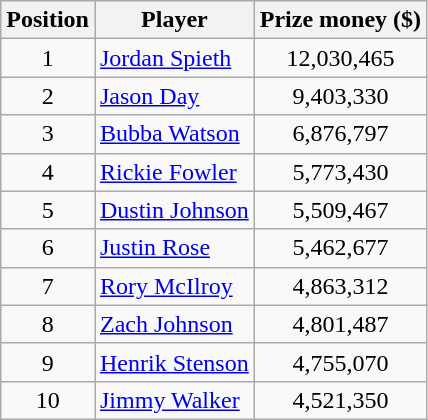<table class="wikitable">
<tr>
<th>Position</th>
<th>Player</th>
<th>Prize money ($)</th>
</tr>
<tr>
<td align=center>1</td>
<td> <a href='#'>Jordan Spieth</a></td>
<td align=center>12,030,465</td>
</tr>
<tr>
<td align=center>2</td>
<td> <a href='#'>Jason Day</a></td>
<td align=center>9,403,330</td>
</tr>
<tr>
<td align=center>3</td>
<td> <a href='#'>Bubba Watson</a></td>
<td align=center>6,876,797</td>
</tr>
<tr>
<td align=center>4</td>
<td> <a href='#'>Rickie Fowler</a></td>
<td align=center>5,773,430</td>
</tr>
<tr>
<td align=center>5</td>
<td> <a href='#'>Dustin Johnson</a></td>
<td align=center>5,509,467</td>
</tr>
<tr>
<td align=center>6</td>
<td> <a href='#'>Justin Rose</a></td>
<td align=center>5,462,677</td>
</tr>
<tr>
<td align=center>7</td>
<td> <a href='#'>Rory McIlroy</a></td>
<td align=center>4,863,312</td>
</tr>
<tr>
<td align=center>8</td>
<td> <a href='#'>Zach Johnson</a></td>
<td align=center>4,801,487</td>
</tr>
<tr>
<td align=center>9</td>
<td> <a href='#'>Henrik Stenson</a></td>
<td align=center>4,755,070</td>
</tr>
<tr>
<td align=center>10</td>
<td> <a href='#'>Jimmy Walker</a></td>
<td align=center>4,521,350</td>
</tr>
</table>
